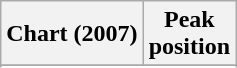<table class="wikitable sortable plainrowheaders" style="text-align:center">
<tr>
<th scope="col">Chart (2007)</th>
<th scope="col">Peak<br>position</th>
</tr>
<tr>
</tr>
<tr>
</tr>
</table>
